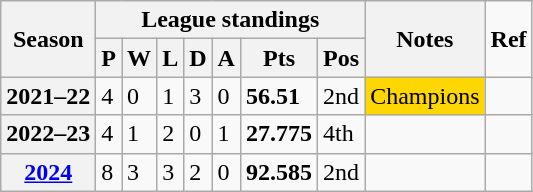<table class="wikitable">
<tr>
<th rowspan="2" scope="col">Season</th>
<th colspan="7" scope="col">League standings</th>
<th rowspan="2">Notes</th>
<td rowspan="2"><strong>Ref</strong></td>
</tr>
<tr>
<th scope="col">P</th>
<th scope="col">W</th>
<th scope="col">L</th>
<th scope="col">D</th>
<th scope="col">A</th>
<th scope="col">Pts</th>
<th scope="col">Pos</th>
</tr>
<tr>
<th scope="row">2021–22</th>
<td>4</td>
<td>0</td>
<td>1</td>
<td>3</td>
<td>0</td>
<td><strong>56.51</strong></td>
<td>2nd</td>
<td style="background: gold;">Champions</td>
<td></td>
</tr>
<tr>
<th scope="row">2022–23</th>
<td>4</td>
<td>1</td>
<td>2</td>
<td>0</td>
<td>1</td>
<td><strong>27.775</strong></td>
<td>4th</td>
<td></td>
<td></td>
</tr>
<tr>
<th scope="row"><a href='#'>2024</a></th>
<td>8</td>
<td>3</td>
<td>3</td>
<td>2</td>
<td>0</td>
<td><strong>92.585</strong></td>
<td>2nd</td>
<td></td>
<td></td>
</tr>
</table>
